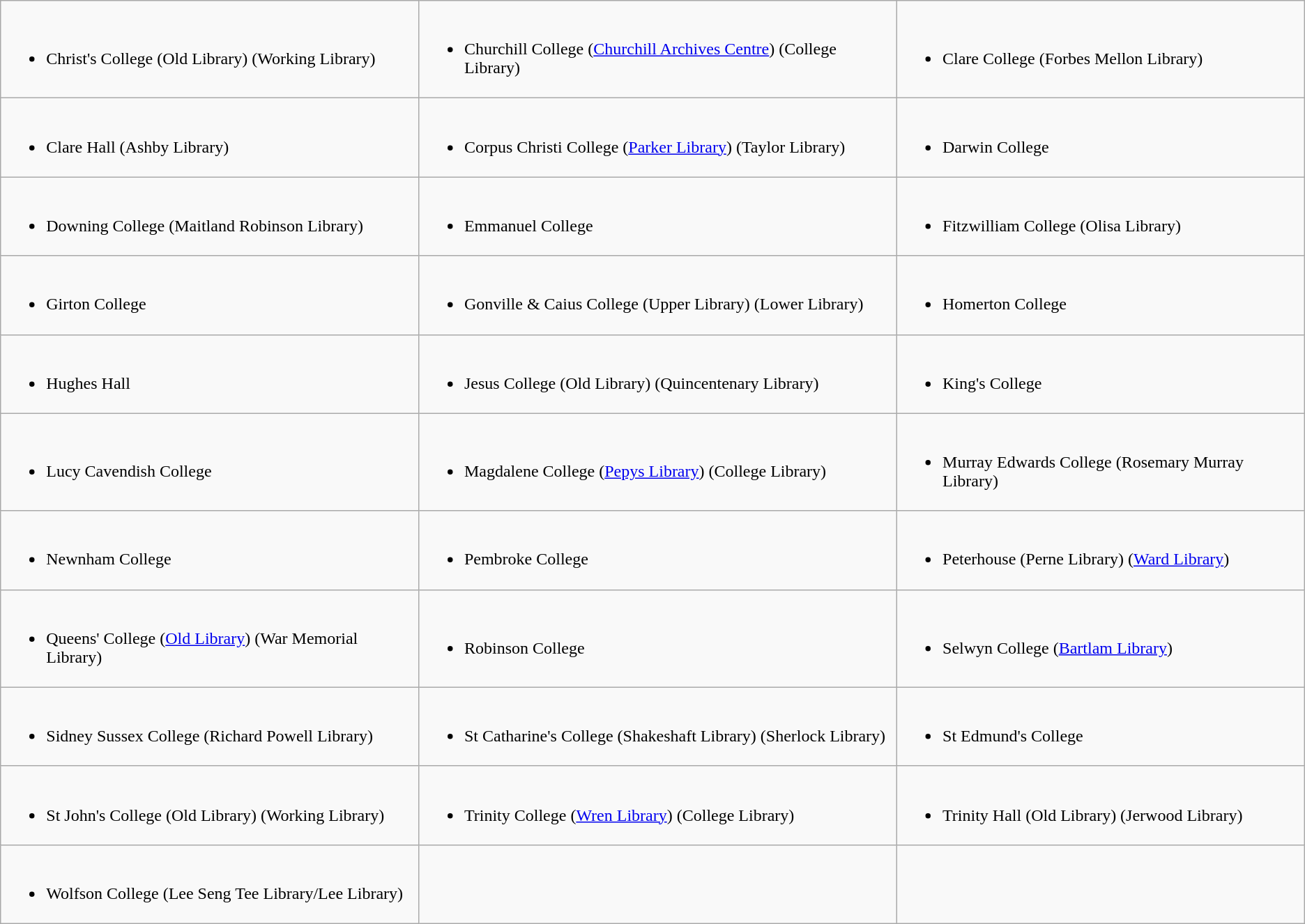<table class="wikitable">
<tr>
<td><br><ul><li>Christ's College (Old Library) (Working Library)</li></ul></td>
<td><br><ul><li>Churchill College (<a href='#'>Churchill Archives Centre</a>) (College Library)</li></ul></td>
<td><br><ul><li>Clare College (Forbes Mellon Library)</li></ul></td>
</tr>
<tr>
<td><br><ul><li>Clare Hall (Ashby Library)</li></ul></td>
<td><br><ul><li>Corpus Christi College (<a href='#'>Parker Library</a>) (Taylor Library)</li></ul></td>
<td><br><ul><li>Darwin College</li></ul></td>
</tr>
<tr>
<td><br><ul><li>Downing College (Maitland Robinson Library)</li></ul></td>
<td><br><ul><li>Emmanuel College</li></ul></td>
<td><br><ul><li>Fitzwilliam College (Olisa Library)</li></ul></td>
</tr>
<tr>
<td><br><ul><li>Girton College</li></ul></td>
<td><br><ul><li>Gonville & Caius College (Upper Library) (Lower Library)</li></ul></td>
<td><br><ul><li>Homerton College</li></ul></td>
</tr>
<tr>
<td><br><ul><li>Hughes Hall</li></ul></td>
<td><br><ul><li>Jesus College (Old Library) (Quincentenary Library)</li></ul></td>
<td><br><ul><li>King's College</li></ul></td>
</tr>
<tr>
<td><br><ul><li>Lucy Cavendish College</li></ul></td>
<td><br><ul><li>Magdalene College (<a href='#'>Pepys Library</a>) (College Library)</li></ul></td>
<td><br><ul><li>Murray Edwards College (Rosemary Murray Library)</li></ul></td>
</tr>
<tr>
<td><br><ul><li>Newnham College</li></ul></td>
<td><br><ul><li>Pembroke College</li></ul></td>
<td><br><ul><li>Peterhouse (Perne Library) (<a href='#'>Ward Library</a>)</li></ul></td>
</tr>
<tr>
<td><br><ul><li>Queens' College (<a href='#'>Old Library</a>) (War Memorial Library)</li></ul></td>
<td><br><ul><li>Robinson College</li></ul></td>
<td><br><ul><li>Selwyn College (<a href='#'>Bartlam Library</a>)</li></ul></td>
</tr>
<tr>
<td><br><ul><li>Sidney Sussex College (Richard Powell Library)</li></ul></td>
<td><br><ul><li>St Catharine's College (Shakeshaft Library) (Sherlock Library)</li></ul></td>
<td><br><ul><li>St Edmund's College</li></ul></td>
</tr>
<tr>
<td><br><ul><li>St John's College (Old Library) (Working Library)</li></ul></td>
<td><br><ul><li>Trinity College (<a href='#'>Wren Library</a>) (College Library)</li></ul></td>
<td><br><ul><li>Trinity Hall (Old Library) (Jerwood Library)</li></ul></td>
</tr>
<tr>
<td><br><ul><li>Wolfson College (Lee Seng Tee Library/Lee Library)</li></ul></td>
<td></td>
<td></td>
</tr>
</table>
